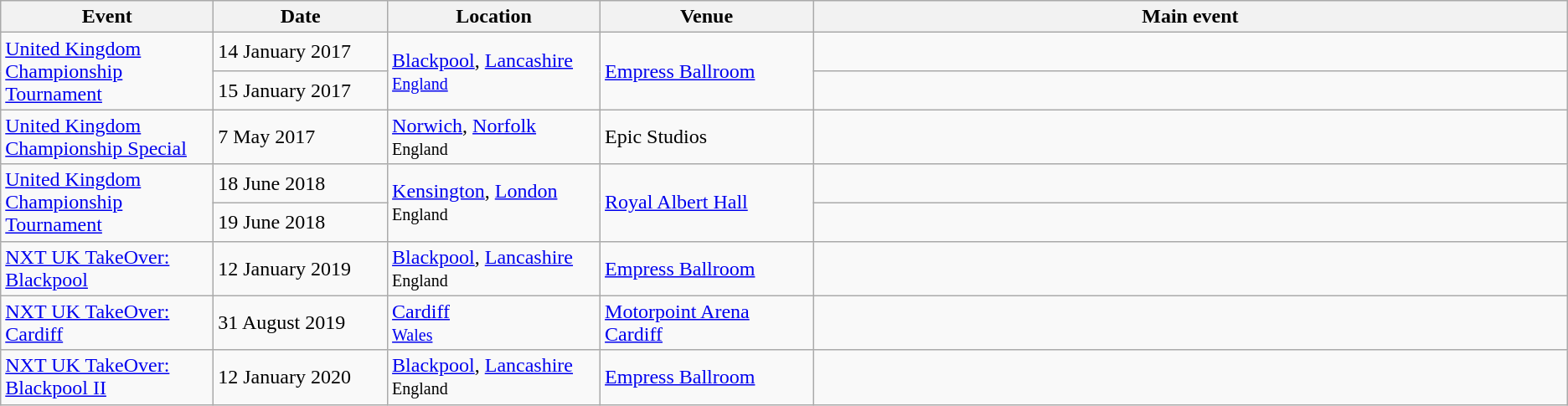<table class="wikitable">
<tr>
<th width=11%>Event</th>
<th width=9%>Date</th>
<th width=11%>Location</th>
<th width=11%>Venue</th>
<th width=39%>Main event</th>
</tr>
<tr>
<td rowspan="2"><a href='#'>United Kingdom Championship Tournament</a></td>
<td>14 January 2017</td>
<td rowspan=2><a href='#'>Blackpool</a>, <a href='#'>Lancashire</a><br><small><a href='#'>England</a></small></td>
<td rowspan=2><a href='#'>Empress Ballroom</a></td>
<td></td>
</tr>
<tr>
<td>15 January 2017</td>
<td></td>
</tr>
<tr>
<td><a href='#'>United Kingdom Championship Special</a></td>
<td>7 May 2017</td>
<td><a href='#'>Norwich</a>, <a href='#'>Norfolk</a><br><small>England</small></td>
<td>Epic Studios</td>
<td></td>
</tr>
<tr>
<td rowspan="2"><a href='#'>United Kingdom Championship Tournament</a></td>
<td>18 June 2018</td>
<td rowspan=2><a href='#'>Kensington</a>, <a href='#'>London</a><br><small>England</small></td>
<td rowspan=2><a href='#'>Royal Albert Hall</a></td>
<td></td>
</tr>
<tr>
<td>19 June 2018</td>
<td></td>
</tr>
<tr>
<td><a href='#'>NXT UK TakeOver: Blackpool</a></td>
<td>12 January 2019</td>
<td><a href='#'>Blackpool</a>, <a href='#'>Lancashire</a><br><small>England</small></td>
<td><a href='#'>Empress Ballroom</a></td>
<td></td>
</tr>
<tr>
<td><a href='#'>NXT UK TakeOver: Cardiff</a></td>
<td>31 August 2019</td>
<td><a href='#'>Cardiff</a><br><small><a href='#'>Wales</a></small></td>
<td><a href='#'>Motorpoint Arena Cardiff</a></td>
<td></td>
</tr>
<tr>
<td><a href='#'>NXT UK TakeOver: Blackpool II</a></td>
<td>12 January 2020</td>
<td><a href='#'>Blackpool</a>, <a href='#'>Lancashire</a><br><small>England</small></td>
<td><a href='#'>Empress Ballroom</a></td>
<td></td>
</tr>
</table>
